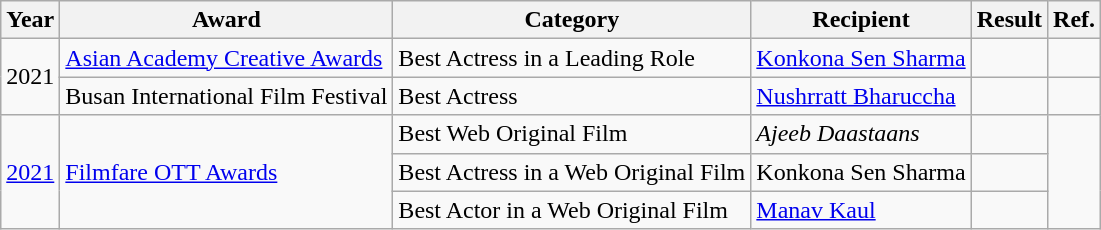<table class="wikitable sortable">
<tr>
<th>Year</th>
<th>Award</th>
<th>Category</th>
<th>Recipient</th>
<th>Result</th>
<th>Ref.</th>
</tr>
<tr>
<td rowspan="2">2021</td>
<td><a href='#'>Asian Academy Creative Awards</a></td>
<td>Best Actress in a Leading Role</td>
<td><a href='#'>Konkona Sen Sharma</a></td>
<td></td>
<td></td>
</tr>
<tr>
<td>Busan International Film Festival</td>
<td>Best Actress</td>
<td><a href='#'>Nushrratt Bharuccha</a></td>
<td></td>
<td></td>
</tr>
<tr>
<td rowspan="3"><a href='#'>2021</a></td>
<td rowspan="3"><a href='#'>Filmfare OTT Awards</a></td>
<td>Best Web Original Film</td>
<td><em>Ajeeb Daastaans</em></td>
<td></td>
<td rowspan="3"></td>
</tr>
<tr>
<td>Best Actress in a Web Original Film</td>
<td>Konkona Sen Sharma</td>
<td></td>
</tr>
<tr>
<td>Best Actor in a Web Original Film</td>
<td><a href='#'>Manav Kaul</a></td>
<td></td>
</tr>
</table>
